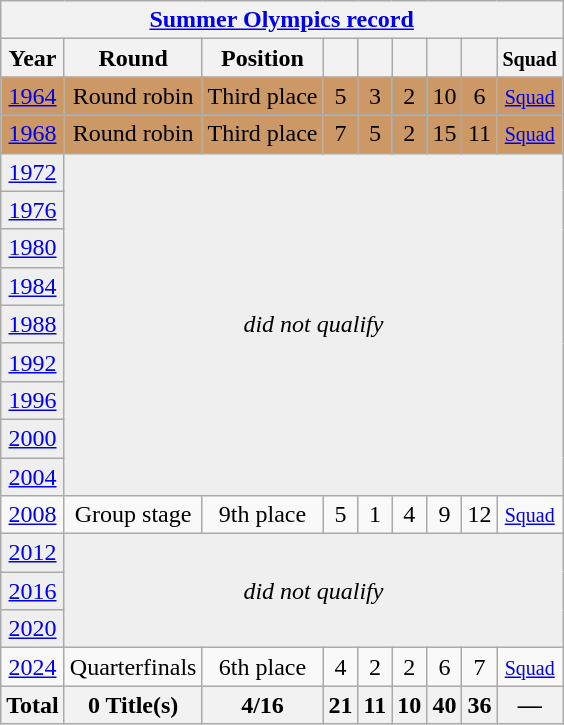<table class="wikitable" style="text-align: center;">
<tr>
<th colspan=9><a href='#'>Summer Olympics record</a></th>
</tr>
<tr>
<th>Year</th>
<th>Round</th>
<th>Position</th>
<th></th>
<th></th>
<th></th>
<th></th>
<th></th>
<th><small>Squad</small></th>
</tr>
<tr bgcolor=cc9966>
<td> <a href='#'>1964</a></td>
<td>Round robin</td>
<td>Third place</td>
<td>5</td>
<td>3</td>
<td>2</td>
<td>10</td>
<td>6</td>
<td><small><a href='#'>Squad</a></small></td>
</tr>
<tr bgcolor=cc9966>
<td> <a href='#'>1968</a></td>
<td>Round robin</td>
<td>Third place</td>
<td>7</td>
<td>5</td>
<td>2</td>
<td>15</td>
<td>11</td>
<td><small><a href='#'>Squad</a></small></td>
</tr>
<tr bgcolor="efefef">
<td> <a href='#'>1972</a></td>
<td colspan=8 rowspan=9 align=center><em>did not qualify</em></td>
</tr>
<tr bgcolor="efefef">
<td> <a href='#'>1976</a></td>
</tr>
<tr bgcolor="efefef">
<td> <a href='#'>1980</a></td>
</tr>
<tr bgcolor="efefef">
<td> <a href='#'>1984</a></td>
</tr>
<tr bgcolor="efefef">
<td> <a href='#'>1988</a></td>
</tr>
<tr bgcolor="efefef">
<td> <a href='#'>1992</a></td>
</tr>
<tr bgcolor="efefef">
<td> <a href='#'>1996</a></td>
</tr>
<tr bgcolor="efefef">
<td> <a href='#'>2000</a></td>
</tr>
<tr bgcolor="efefef">
<td> <a href='#'>2004</a></td>
</tr>
<tr>
<td> <a href='#'>2008</a></td>
<td>Group stage</td>
<td>9th place</td>
<td>5</td>
<td>1</td>
<td>4</td>
<td>9</td>
<td>12</td>
<td><small><a href='#'>Squad</a></small></td>
</tr>
<tr bgcolor="efefef">
<td> <a href='#'>2012</a></td>
<td colspan=8 rowspan=3 align=center><em>did not qualify</em></td>
</tr>
<tr bgcolor="efefef">
<td> <a href='#'>2016</a></td>
</tr>
<tr bgcolor="efefef">
<td> <a href='#'>2020</a></td>
</tr>
<tr>
<td> <a href='#'>2024</a></td>
<td>Quarterfinals</td>
<td>6th place</td>
<td>4</td>
<td>2</td>
<td>2</td>
<td>6</td>
<td>7</td>
<td><small><a href='#'>Squad</a></small></td>
</tr>
<tr>
<th>Total</th>
<th>0 Title(s)</th>
<th>4/16</th>
<th>21</th>
<th>11</th>
<th>10</th>
<th>40</th>
<th>36</th>
<th>—</th>
</tr>
</table>
